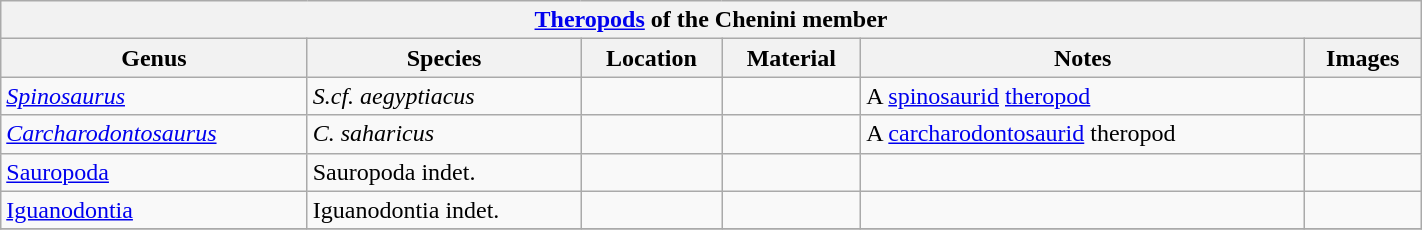<table class="wikitable" align="center" width="75%">
<tr>
<th colspan="6" align="center"><a href='#'>Theropods</a> of the Chenini member</th>
</tr>
<tr>
<th>Genus</th>
<th>Species</th>
<th>Location</th>
<th>Material</th>
<th>Notes</th>
<th>Images</th>
</tr>
<tr>
<td><em><a href='#'>Spinosaurus</a></em></td>
<td><em>S.cf. aegyptiacus</em></td>
<td></td>
<td></td>
<td>A <a href='#'>spinosaurid</a> <a href='#'>theropod</a></td>
<td></td>
</tr>
<tr>
<td><em><a href='#'>Carcharodontosaurus</a></em></td>
<td><em>C. saharicus</em></td>
<td></td>
<td></td>
<td>A <a href='#'>carcharodontosaurid</a> theropod</td>
<td></td>
</tr>
<tr>
<td><a href='#'>Sauropoda</a></td>
<td>Sauropoda indet.</td>
<td></td>
<td></td>
<td></td>
<td></td>
</tr>
<tr>
<td><a href='#'>Iguanodontia</a></td>
<td>Iguanodontia indet.</td>
<td></td>
<td></td>
<td></td>
<td></td>
</tr>
<tr>
</tr>
</table>
